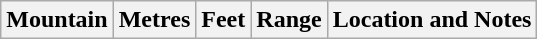<table class="sortable wikitable">
<tr>
<th>Mountain</th>
<th>Metres</th>
<th>Feet</th>
<th>Range</th>
<th>Location and Notes<br>


































































































































</th>
</tr>
</table>
